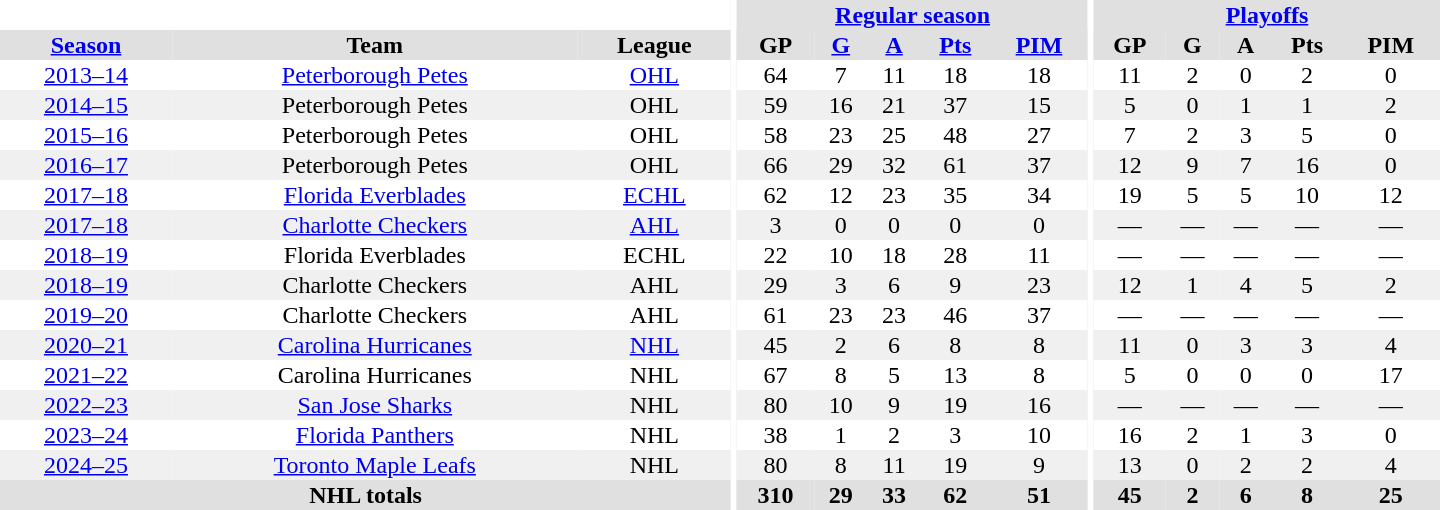<table border="0" cellpadding="1" cellspacing="0" style="text-align:center; width:60em">
<tr bgcolor="#e0e0e0">
<th colspan="3" bgcolor="#ffffff"></th>
<th rowspan="92" bgcolor="#ffffff"></th>
<th colspan="5"><a href='#'>Regular season</a></th>
<th rowspan="92" bgcolor="#ffffff"></th>
<th colspan="5"><a href='#'>Playoffs</a></th>
</tr>
<tr bgcolor="#e0e0e0">
<th><a href='#'>Season</a></th>
<th>Team</th>
<th>League</th>
<th>GP</th>
<th><a href='#'>G</a></th>
<th><a href='#'>A</a></th>
<th><a href='#'>Pts</a></th>
<th><a href='#'>PIM</a></th>
<th>GP</th>
<th>G</th>
<th>A</th>
<th>Pts</th>
<th>PIM</th>
</tr>
<tr>
<td><a href='#'>2013–14</a></td>
<td><a href='#'>Peterborough Petes</a></td>
<td><a href='#'>OHL</a></td>
<td>64</td>
<td>7</td>
<td>11</td>
<td>18</td>
<td>18</td>
<td>11</td>
<td>2</td>
<td>0</td>
<td>2</td>
<td>0</td>
</tr>
<tr bgcolor="#f0f0f0">
<td><a href='#'>2014–15</a></td>
<td>Peterborough Petes</td>
<td>OHL</td>
<td>59</td>
<td>16</td>
<td>21</td>
<td>37</td>
<td>15</td>
<td>5</td>
<td>0</td>
<td>1</td>
<td>1</td>
<td>2</td>
</tr>
<tr>
<td><a href='#'>2015–16</a></td>
<td>Peterborough Petes</td>
<td>OHL</td>
<td>58</td>
<td>23</td>
<td>25</td>
<td>48</td>
<td>27</td>
<td>7</td>
<td>2</td>
<td>3</td>
<td>5</td>
<td>0</td>
</tr>
<tr bgcolor="#f0f0f0">
<td><a href='#'>2016–17</a></td>
<td>Peterborough Petes</td>
<td>OHL</td>
<td>66</td>
<td>29</td>
<td>32</td>
<td>61</td>
<td>37</td>
<td>12</td>
<td>9</td>
<td>7</td>
<td>16</td>
<td>0</td>
</tr>
<tr>
<td><a href='#'>2017–18</a></td>
<td><a href='#'>Florida Everblades</a></td>
<td><a href='#'>ECHL</a></td>
<td>62</td>
<td>12</td>
<td>23</td>
<td>35</td>
<td>34</td>
<td>19</td>
<td>5</td>
<td>5</td>
<td>10</td>
<td>12</td>
</tr>
<tr bgcolor="#f0f0f0">
<td><a href='#'>2017–18</a></td>
<td><a href='#'>Charlotte Checkers</a></td>
<td><a href='#'>AHL</a></td>
<td>3</td>
<td>0</td>
<td>0</td>
<td>0</td>
<td>0</td>
<td>—</td>
<td>—</td>
<td>—</td>
<td>—</td>
<td>—</td>
</tr>
<tr>
<td><a href='#'>2018–19</a></td>
<td>Florida Everblades</td>
<td>ECHL</td>
<td>22</td>
<td>10</td>
<td>18</td>
<td>28</td>
<td>11</td>
<td>—</td>
<td>—</td>
<td>—</td>
<td>—</td>
<td>—</td>
</tr>
<tr bgcolor="#f0f0f0">
<td><a href='#'>2018–19</a></td>
<td>Charlotte Checkers</td>
<td>AHL</td>
<td>29</td>
<td>3</td>
<td>6</td>
<td>9</td>
<td>23</td>
<td>12</td>
<td>1</td>
<td>4</td>
<td>5</td>
<td>2</td>
</tr>
<tr>
<td><a href='#'>2019–20</a></td>
<td>Charlotte Checkers</td>
<td>AHL</td>
<td>61</td>
<td>23</td>
<td>23</td>
<td>46</td>
<td>37</td>
<td>—</td>
<td>—</td>
<td>—</td>
<td>—</td>
<td>—</td>
</tr>
<tr bgcolor="#f0f0f0">
<td><a href='#'>2020–21</a></td>
<td><a href='#'>Carolina Hurricanes</a></td>
<td><a href='#'>NHL</a></td>
<td>45</td>
<td>2</td>
<td>6</td>
<td>8</td>
<td>8</td>
<td>11</td>
<td>0</td>
<td>3</td>
<td>3</td>
<td>4</td>
</tr>
<tr>
<td><a href='#'>2021–22</a></td>
<td>Carolina Hurricanes</td>
<td>NHL</td>
<td>67</td>
<td>8</td>
<td>5</td>
<td>13</td>
<td>8</td>
<td>5</td>
<td>0</td>
<td>0</td>
<td>0</td>
<td>17</td>
</tr>
<tr bgcolor="#f0f0f0">
<td><a href='#'>2022–23</a></td>
<td><a href='#'>San Jose Sharks</a></td>
<td>NHL</td>
<td>80</td>
<td>10</td>
<td>9</td>
<td>19</td>
<td>16</td>
<td>—</td>
<td>—</td>
<td>—</td>
<td>—</td>
<td>—</td>
</tr>
<tr bgcolor="#e0e0e0">
</tr>
<tr>
<td><a href='#'>2023–24</a></td>
<td><a href='#'>Florida Panthers</a></td>
<td>NHL</td>
<td>38</td>
<td>1</td>
<td>2</td>
<td>3</td>
<td>10</td>
<td>16</td>
<td>2</td>
<td>1</td>
<td>3</td>
<td>0</td>
</tr>
<tr bgcolor="#f0f0f0">
<td><a href='#'>2024–25</a></td>
<td><a href='#'>Toronto Maple Leafs</a></td>
<td>NHL</td>
<td>80</td>
<td>8</td>
<td>11</td>
<td>19</td>
<td>9</td>
<td>13</td>
<td>0</td>
<td>2</td>
<td>2</td>
<td>4</td>
</tr>
<tr bgcolor="#e0e0e0">
<th colspan="3">NHL totals</th>
<th>310</th>
<th>29</th>
<th>33</th>
<th>62</th>
<th>51</th>
<th>45</th>
<th>2</th>
<th>6</th>
<th>8</th>
<th>25</th>
</tr>
</table>
